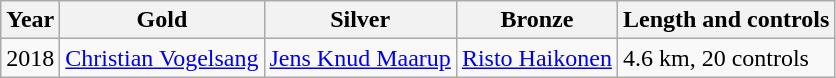<table class="wikitable">
<tr>
<th>Year</th>
<th>Gold</th>
<th>Silver</th>
<th>Bronze</th>
<th>Length and controls</th>
</tr>
<tr>
<td>2018</td>
<td> <a href='#'>Christian Vogelsang</a></td>
<td> <a href='#'>Jens Knud Maarup</a></td>
<td> <a href='#'>Risto Haikonen</a></td>
<td>4.6 km, 20 controls</td>
</tr>
</table>
